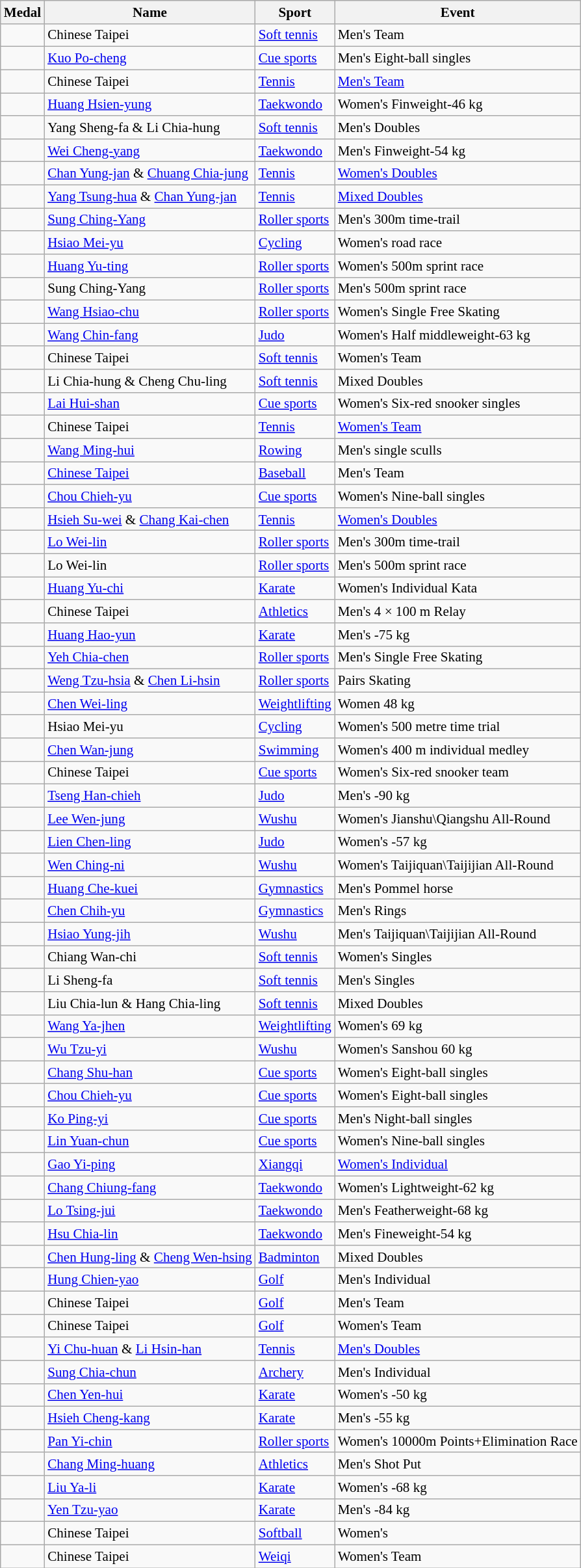<table class="wikitable sortable"  style="font-size:88%">
<tr bgcolor=#efefef>
<th>Medal</th>
<th>Name</th>
<th>Sport</th>
<th>Event</th>
</tr>
<tr>
<td></td>
<td>Chinese Taipei</td>
<td><a href='#'>Soft tennis</a></td>
<td>Men's Team</td>
</tr>
<tr>
<td></td>
<td><a href='#'>Kuo Po-cheng</a></td>
<td><a href='#'>Cue sports</a></td>
<td>Men's Eight-ball singles</td>
</tr>
<tr>
<td></td>
<td>Chinese Taipei</td>
<td><a href='#'>Tennis</a></td>
<td><a href='#'>Men's Team</a></td>
</tr>
<tr>
<td></td>
<td><a href='#'>Huang Hsien-yung</a></td>
<td><a href='#'>Taekwondo</a></td>
<td>Women's Finweight-46 kg</td>
</tr>
<tr>
<td></td>
<td>Yang Sheng-fa & Li Chia-hung</td>
<td><a href='#'>Soft tennis</a></td>
<td>Men's Doubles</td>
</tr>
<tr>
<td></td>
<td><a href='#'>Wei Cheng-yang</a></td>
<td><a href='#'>Taekwondo</a></td>
<td>Men's Finweight-54 kg</td>
</tr>
<tr>
<td></td>
<td><a href='#'>Chan Yung-jan</a> & <a href='#'>Chuang Chia-jung</a></td>
<td><a href='#'>Tennis</a></td>
<td><a href='#'>Women's Doubles</a></td>
</tr>
<tr>
<td></td>
<td><a href='#'>Yang Tsung-hua</a> & <a href='#'>Chan Yung-jan</a></td>
<td><a href='#'>Tennis</a></td>
<td><a href='#'>Mixed Doubles</a></td>
</tr>
<tr>
<td></td>
<td><a href='#'>Sung Ching-Yang</a></td>
<td><a href='#'>Roller sports</a></td>
<td>Men's 300m time-trail</td>
</tr>
<tr>
<td></td>
<td><a href='#'>Hsiao Mei-yu</a></td>
<td><a href='#'>Cycling</a></td>
<td>Women's road race</td>
</tr>
<tr>
<td></td>
<td><a href='#'>Huang Yu-ting</a></td>
<td><a href='#'>Roller sports</a></td>
<td>Women's 500m sprint race</td>
</tr>
<tr>
<td></td>
<td>Sung Ching-Yang</td>
<td><a href='#'>Roller sports</a></td>
<td>Men's 500m sprint race</td>
</tr>
<tr>
<td></td>
<td><a href='#'>Wang Hsiao-chu</a></td>
<td><a href='#'>Roller sports</a></td>
<td>Women's Single Free Skating</td>
</tr>
<tr>
<td></td>
<td><a href='#'>Wang Chin-fang</a></td>
<td><a href='#'>Judo</a></td>
<td>Women's Half middleweight-63 kg</td>
</tr>
<tr>
<td></td>
<td>Chinese Taipei</td>
<td><a href='#'>Soft tennis</a></td>
<td>Women's Team</td>
</tr>
<tr>
<td></td>
<td>Li Chia-hung & Cheng Chu-ling</td>
<td><a href='#'>Soft tennis</a></td>
<td>Mixed Doubles</td>
</tr>
<tr>
<td></td>
<td><a href='#'>Lai Hui-shan</a></td>
<td><a href='#'>Cue sports</a></td>
<td>Women's Six-red snooker singles</td>
</tr>
<tr>
<td></td>
<td>Chinese Taipei</td>
<td><a href='#'>Tennis</a></td>
<td><a href='#'>Women's Team</a></td>
</tr>
<tr>
<td></td>
<td><a href='#'>Wang Ming-hui</a></td>
<td><a href='#'>Rowing</a></td>
<td>Men's single sculls</td>
</tr>
<tr>
<td></td>
<td><a href='#'>Chinese Taipei</a></td>
<td><a href='#'>Baseball</a></td>
<td>Men's Team</td>
</tr>
<tr>
<td></td>
<td><a href='#'>Chou Chieh-yu</a></td>
<td><a href='#'>Cue sports</a></td>
<td>Women's Nine-ball singles</td>
</tr>
<tr>
<td></td>
<td><a href='#'>Hsieh Su-wei</a> & <a href='#'>Chang Kai-chen</a></td>
<td><a href='#'>Tennis</a></td>
<td><a href='#'>Women's Doubles</a></td>
</tr>
<tr>
<td></td>
<td><a href='#'>Lo Wei-lin</a></td>
<td><a href='#'>Roller sports</a></td>
<td>Men's 300m time-trail</td>
</tr>
<tr>
<td></td>
<td>Lo Wei-lin</td>
<td><a href='#'>Roller sports</a></td>
<td>Men's 500m sprint race</td>
</tr>
<tr>
<td></td>
<td><a href='#'>Huang Yu-chi</a></td>
<td><a href='#'>Karate</a></td>
<td>Women's Individual Kata</td>
</tr>
<tr>
<td></td>
<td>Chinese Taipei</td>
<td><a href='#'>Athletics</a></td>
<td>Men's 4 × 100 m Relay</td>
</tr>
<tr>
<td></td>
<td><a href='#'>Huang Hao-yun</a></td>
<td><a href='#'>Karate</a></td>
<td>Men's -75 kg</td>
</tr>
<tr>
<td></td>
<td><a href='#'>Yeh Chia-chen</a></td>
<td><a href='#'>Roller sports</a></td>
<td>Men's Single Free Skating</td>
</tr>
<tr>
<td></td>
<td><a href='#'>Weng Tzu-hsia</a> & <a href='#'>Chen Li-hsin</a></td>
<td><a href='#'>Roller sports</a></td>
<td>Pairs Skating</td>
</tr>
<tr>
<td></td>
<td><a href='#'>Chen Wei-ling</a></td>
<td><a href='#'>Weightlifting</a></td>
<td>Women 48 kg</td>
</tr>
<tr>
<td></td>
<td>Hsiao Mei-yu</td>
<td><a href='#'>Cycling</a></td>
<td>Women's 500 metre time trial</td>
</tr>
<tr>
<td></td>
<td><a href='#'>Chen Wan-jung</a></td>
<td><a href='#'>Swimming</a></td>
<td>Women's 400 m individual medley</td>
</tr>
<tr>
<td></td>
<td>Chinese Taipei</td>
<td><a href='#'>Cue sports</a></td>
<td>Women's Six-red snooker team</td>
</tr>
<tr>
<td></td>
<td><a href='#'>Tseng Han-chieh</a></td>
<td><a href='#'>Judo</a></td>
<td>Men's -90 kg</td>
</tr>
<tr>
<td></td>
<td><a href='#'>Lee Wen-jung</a></td>
<td><a href='#'>Wushu</a></td>
<td>Women's Jianshu\Qiangshu All-Round</td>
</tr>
<tr>
<td></td>
<td><a href='#'>Lien Chen-ling</a></td>
<td><a href='#'>Judo</a></td>
<td>Women's -57 kg</td>
</tr>
<tr>
<td></td>
<td><a href='#'>Wen Ching-ni</a></td>
<td><a href='#'>Wushu</a></td>
<td>Women's Taijiquan\Taijijian All-Round</td>
</tr>
<tr>
<td></td>
<td><a href='#'>Huang Che-kuei</a></td>
<td><a href='#'>Gymnastics</a></td>
<td>Men's Pommel horse</td>
</tr>
<tr>
<td></td>
<td><a href='#'>Chen Chih-yu</a></td>
<td><a href='#'>Gymnastics</a></td>
<td>Men's Rings</td>
</tr>
<tr>
<td></td>
<td><a href='#'>Hsiao Yung-jih</a></td>
<td><a href='#'>Wushu</a></td>
<td>Men's Taijiquan\Taijijian All-Round</td>
</tr>
<tr>
<td></td>
<td>Chiang Wan-chi</td>
<td><a href='#'>Soft tennis</a></td>
<td>Women's Singles</td>
</tr>
<tr>
<td></td>
<td>Li Sheng-fa</td>
<td><a href='#'>Soft tennis</a></td>
<td>Men's Singles</td>
</tr>
<tr>
<td></td>
<td>Liu Chia-lun & Hang Chia-ling</td>
<td><a href='#'>Soft tennis</a></td>
<td>Mixed Doubles</td>
</tr>
<tr>
<td></td>
<td><a href='#'>Wang Ya-jhen</a></td>
<td><a href='#'>Weightlifting</a></td>
<td>Women's 69 kg</td>
</tr>
<tr>
<td></td>
<td><a href='#'>Wu Tzu-yi</a></td>
<td><a href='#'>Wushu</a></td>
<td>Women's Sanshou 60 kg</td>
</tr>
<tr>
<td></td>
<td><a href='#'>Chang Shu-han</a></td>
<td><a href='#'>Cue sports</a></td>
<td>Women's Eight-ball singles</td>
</tr>
<tr>
<td></td>
<td><a href='#'>Chou Chieh-yu</a></td>
<td><a href='#'>Cue sports</a></td>
<td>Women's Eight-ball singles</td>
</tr>
<tr>
<td></td>
<td><a href='#'>Ko Ping-yi</a></td>
<td><a href='#'>Cue sports</a></td>
<td>Men's Night-ball singles</td>
</tr>
<tr>
<td></td>
<td><a href='#'>Lin Yuan-chun</a></td>
<td><a href='#'>Cue sports</a></td>
<td>Women's Nine-ball singles</td>
</tr>
<tr>
<td></td>
<td><a href='#'>Gao Yi-ping</a></td>
<td><a href='#'>Xiangqi</a></td>
<td><a href='#'>Women's Individual</a></td>
</tr>
<tr>
<td></td>
<td><a href='#'>Chang Chiung-fang</a></td>
<td><a href='#'>Taekwondo</a></td>
<td>Women's Lightweight-62 kg</td>
</tr>
<tr>
<td></td>
<td><a href='#'>Lo Tsing-jui</a></td>
<td><a href='#'>Taekwondo</a></td>
<td>Men's Featherweight-68 kg</td>
</tr>
<tr>
<td></td>
<td><a href='#'>Hsu Chia-lin</a></td>
<td><a href='#'>Taekwondo</a></td>
<td>Men's Fineweight-54 kg</td>
</tr>
<tr>
<td></td>
<td><a href='#'>Chen Hung-ling</a> & <a href='#'>Cheng Wen-hsing</a></td>
<td><a href='#'>Badminton</a></td>
<td>Mixed Doubles</td>
</tr>
<tr>
<td></td>
<td><a href='#'>Hung Chien-yao</a></td>
<td><a href='#'>Golf</a></td>
<td>Men's Individual</td>
</tr>
<tr>
<td></td>
<td>Chinese Taipei</td>
<td><a href='#'>Golf</a></td>
<td>Men's Team</td>
</tr>
<tr>
<td></td>
<td>Chinese Taipei</td>
<td><a href='#'>Golf</a></td>
<td>Women's Team</td>
</tr>
<tr>
<td></td>
<td><a href='#'>Yi Chu-huan</a> & <a href='#'>Li Hsin-han</a></td>
<td><a href='#'>Tennis</a></td>
<td><a href='#'>Men's Doubles</a></td>
</tr>
<tr>
<td></td>
<td><a href='#'>Sung Chia-chun</a></td>
<td><a href='#'>Archery</a></td>
<td>Men's Individual</td>
</tr>
<tr>
<td></td>
<td><a href='#'>Chen Yen-hui</a></td>
<td><a href='#'>Karate</a></td>
<td>Women's -50 kg</td>
</tr>
<tr>
<td></td>
<td><a href='#'>Hsieh Cheng-kang</a></td>
<td><a href='#'>Karate</a></td>
<td>Men's -55 kg</td>
</tr>
<tr>
<td></td>
<td><a href='#'>Pan Yi-chin</a></td>
<td><a href='#'>Roller sports</a></td>
<td>Women's 10000m Points+Elimination Race</td>
</tr>
<tr>
<td></td>
<td><a href='#'>Chang Ming-huang</a></td>
<td><a href='#'>Athletics</a></td>
<td>Men's Shot Put</td>
</tr>
<tr>
<td></td>
<td><a href='#'>Liu Ya-li</a></td>
<td><a href='#'>Karate</a></td>
<td>Women's -68 kg</td>
</tr>
<tr>
<td></td>
<td><a href='#'>Yen Tzu-yao</a></td>
<td><a href='#'>Karate</a></td>
<td>Men's -84 kg</td>
</tr>
<tr>
<td></td>
<td>Chinese Taipei</td>
<td><a href='#'>Softball</a></td>
<td>Women's</td>
</tr>
<tr>
<td></td>
<td>Chinese Taipei</td>
<td><a href='#'>Weiqi</a></td>
<td>Women's Team</td>
</tr>
</table>
